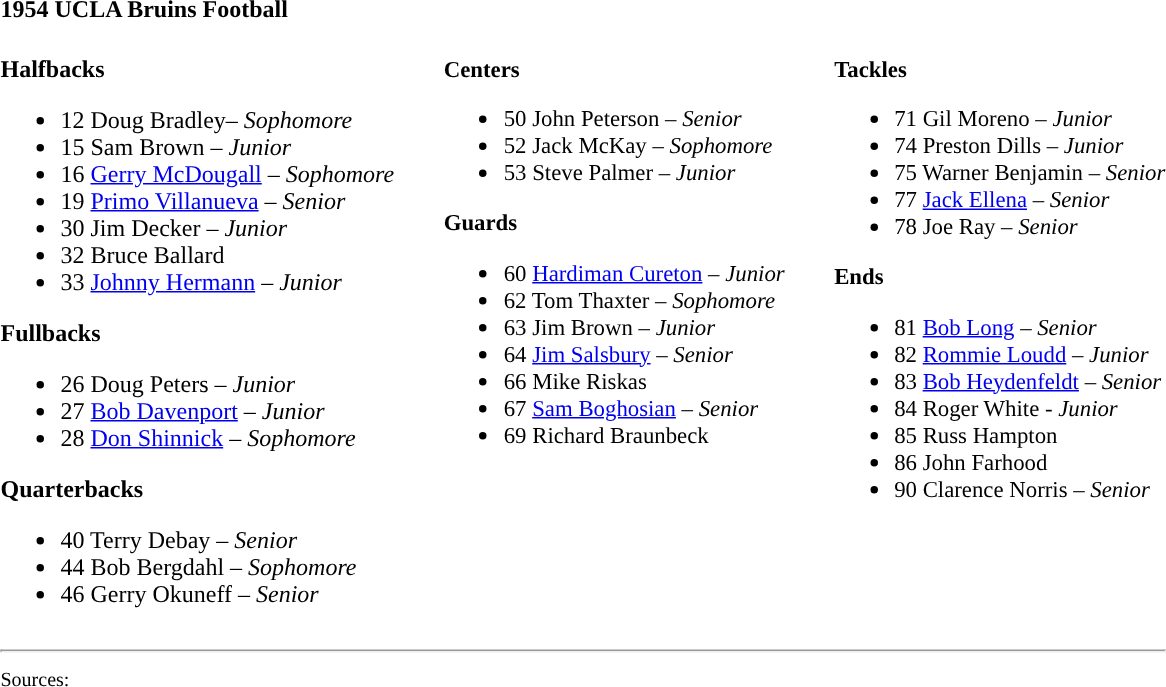<table class="toccolours" style="text-align: left;">
<tr>
<td colspan=11><strong>1954 UCLA Bruins Football</strong></td>
</tr>
<tr>
<td valign="top"><br><strong>Halfbacks</strong><ul><li>12 Doug Bradley–  <em>Sophomore</em></li><li>15 Sam Brown  –  <em>Junior</em></li><li>16 <a href='#'>Gerry McDougall</a>  –  <em>Sophomore</em></li><li>19 <a href='#'>Primo Villanueva</a>  –  <em>Senior</em></li><li>30 Jim Decker –  <em>Junior</em></li><li>32 Bruce Ballard</li><li>33 <a href='#'>Johnny Hermann</a>  –  <em>Junior</em></li></ul><strong>Fullbacks</strong><ul><li>26 Doug Peters  –  <em>Junior</em></li><li>27 <a href='#'>Bob Davenport</a>  –  <em>Junior</em></li><li>28 <a href='#'>Don Shinnick</a>  –  <em>Sophomore</em></li></ul><strong>Quarterbacks</strong><ul><li>40 Terry Debay – <em>Senior</em></li><li>44 Bob Bergdahl – <em>Sophomore</em></li><li>46 Gerry Okuneff – <em>Senior</em></li></ul></td>
<td width="25"> </td>
<td valign="top" style="font-size: 95%;"><br><strong>Centers</strong><ul><li>50 John Peterson  –  <em>Senior</em></li><li>52 Jack McKay  –  <em>Sophomore</em></li><li>53 Steve Palmer  –  <em>Junior</em></li></ul><strong>Guards</strong><ul><li>60 <a href='#'>Hardiman Cureton</a>  –  <em>Junior</em></li><li>62 Tom Thaxter  –  <em>Sophomore</em></li><li>63 Jim Brown  –  <em>Junior</em></li><li>64 <a href='#'>Jim Salsbury</a>  –  <em>Senior</em></li><li>66 Mike Riskas</li><li>67 <a href='#'>Sam Boghosian</a>  –  <em>Senior</em></li><li>69 Richard Braunbeck</li></ul></td>
<td width="25"> </td>
<td valign="top" style="font-size: 95%;"><br><strong>Tackles</strong><ul><li>71 Gil Moreno  –  <em>Junior</em></li><li>74 Preston Dills  –  <em>Junior</em></li><li>75 Warner Benjamin  –  <em>Senior</em></li><li>77 <a href='#'>Jack Ellena</a>  –  <em>Senior</em></li><li>78 Joe Ray  –  <em>Senior</em></li></ul><strong>Ends</strong><ul><li>81 <a href='#'>Bob Long</a>  –  <em>Senior</em></li><li>82 <a href='#'>Rommie Loudd</a>  –  <em>Junior</em></li><li>83 <a href='#'>Bob Heydenfeldt</a>  –  <em>Senior</em></li><li>84 Roger White - <em>Junior</em></li><li>85 Russ Hampton</li><li>86 John Farhood</li><li>90 Clarence Norris  –  <em>Senior</em></li></ul></td>
</tr>
<tr>
<td colspan="7"><hr><small>Sources:</small></td>
</tr>
</table>
